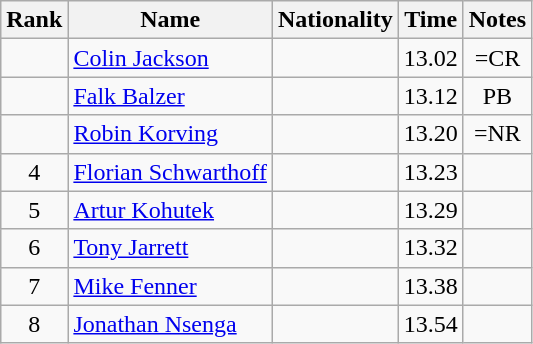<table class="wikitable sortable" style="text-align:center">
<tr>
<th>Rank</th>
<th>Name</th>
<th>Nationality</th>
<th>Time</th>
<th>Notes</th>
</tr>
<tr>
<td></td>
<td align=left><a href='#'>Colin Jackson</a></td>
<td align=left></td>
<td>13.02</td>
<td>=CR</td>
</tr>
<tr>
<td></td>
<td align=left><a href='#'>Falk Balzer</a></td>
<td align=left></td>
<td>13.12</td>
<td>PB</td>
</tr>
<tr>
<td></td>
<td align=left><a href='#'>Robin Korving</a></td>
<td align=left></td>
<td>13.20</td>
<td>=NR</td>
</tr>
<tr>
<td>4</td>
<td align=left><a href='#'>Florian Schwarthoff</a></td>
<td align=left></td>
<td>13.23</td>
<td></td>
</tr>
<tr>
<td>5</td>
<td align=left><a href='#'>Artur Kohutek</a></td>
<td align=left></td>
<td>13.29</td>
<td></td>
</tr>
<tr>
<td>6</td>
<td align=left><a href='#'>Tony Jarrett</a></td>
<td align=left></td>
<td>13.32</td>
<td></td>
</tr>
<tr>
<td>7</td>
<td align=left><a href='#'>Mike Fenner</a></td>
<td align=left></td>
<td>13.38</td>
<td></td>
</tr>
<tr>
<td>8</td>
<td align=left><a href='#'>Jonathan Nsenga</a></td>
<td align=left></td>
<td>13.54</td>
<td></td>
</tr>
</table>
